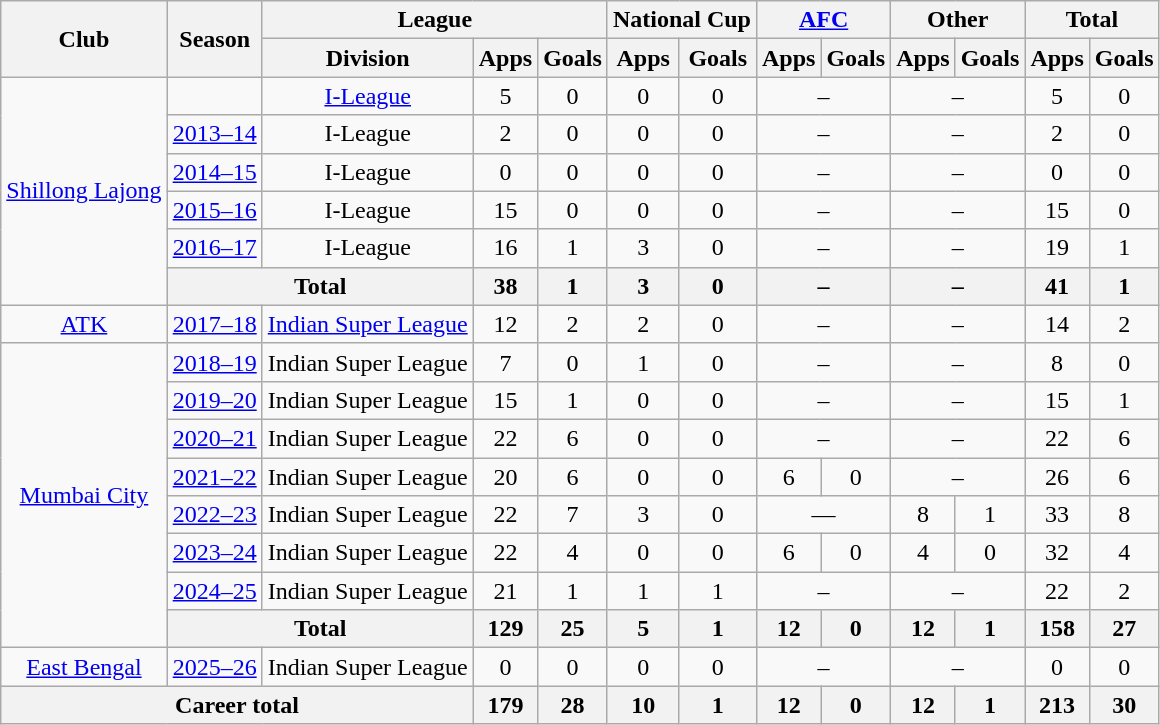<table class="wikitable" style="text-align:center;">
<tr>
<th rowspan="2">Club</th>
<th rowspan="2">Season</th>
<th colspan="3">League</th>
<th colspan="2">National Cup</th>
<th colspan="2"><a href='#'>AFC</a></th>
<th colspan="2">Other</th>
<th colspan="2">Total</th>
</tr>
<tr>
<th>Division</th>
<th>Apps</th>
<th>Goals</th>
<th>Apps</th>
<th>Goals</th>
<th>Apps</th>
<th>Goals</th>
<th>Apps</th>
<th>Goals</th>
<th>Apps</th>
<th>Goals</th>
</tr>
<tr>
<td rowspan="6"><a href='#'>Shillong Lajong</a></td>
<td></td>
<td><a href='#'>I-League</a></td>
<td>5</td>
<td>0</td>
<td>0</td>
<td>0</td>
<td colspan="2">–</td>
<td colspan="2">–</td>
<td>5</td>
<td>0</td>
</tr>
<tr>
<td><a href='#'>2013–14</a></td>
<td>I-League</td>
<td>2</td>
<td>0</td>
<td>0</td>
<td>0</td>
<td colspan="2">–</td>
<td colspan="2">–</td>
<td>2</td>
<td>0</td>
</tr>
<tr>
<td><a href='#'>2014–15</a></td>
<td>I-League</td>
<td>0</td>
<td>0</td>
<td>0</td>
<td>0</td>
<td colspan="2">–</td>
<td colspan="2">–</td>
<td>0</td>
<td>0</td>
</tr>
<tr>
<td><a href='#'>2015–16</a></td>
<td>I-League</td>
<td>15</td>
<td>0</td>
<td>0</td>
<td>0</td>
<td colspan="2">–</td>
<td colspan="2">–</td>
<td>15</td>
<td>0</td>
</tr>
<tr>
<td><a href='#'>2016–17</a></td>
<td>I-League</td>
<td>16</td>
<td>1</td>
<td>3</td>
<td>0</td>
<td colspan="2">–</td>
<td colspan="2">–</td>
<td>19</td>
<td>1</td>
</tr>
<tr>
<th colspan="2">Total</th>
<th>38</th>
<th>1</th>
<th>3</th>
<th>0</th>
<th colspan="2">–</th>
<th colspan="2">–</th>
<th>41</th>
<th>1</th>
</tr>
<tr>
<td><a href='#'>ATK</a></td>
<td><a href='#'>2017–18</a></td>
<td><a href='#'>Indian Super League</a></td>
<td>12</td>
<td>2</td>
<td>2</td>
<td>0</td>
<td colspan="2">–</td>
<td colspan="2">–</td>
<td>14</td>
<td>2</td>
</tr>
<tr>
<td rowspan="8"><a href='#'>Mumbai City</a></td>
<td><a href='#'>2018–19</a></td>
<td>Indian Super League</td>
<td>7</td>
<td>0</td>
<td>1</td>
<td>0</td>
<td colspan="2">–</td>
<td colspan="2">–</td>
<td>8</td>
<td>0</td>
</tr>
<tr>
<td><a href='#'>2019–20</a></td>
<td>Indian Super League</td>
<td>15</td>
<td>1</td>
<td>0</td>
<td>0</td>
<td colspan="2">–</td>
<td colspan="2">–</td>
<td>15</td>
<td>1</td>
</tr>
<tr>
<td><a href='#'>2020–21</a></td>
<td>Indian Super League</td>
<td>22</td>
<td>6</td>
<td>0</td>
<td>0</td>
<td colspan="2">–</td>
<td colspan="2">–</td>
<td>22</td>
<td>6</td>
</tr>
<tr>
<td><a href='#'>2021–22</a></td>
<td>Indian Super League</td>
<td>20</td>
<td>6</td>
<td>0</td>
<td>0</td>
<td>6</td>
<td>0</td>
<td colspan="2">–</td>
<td>26</td>
<td>6</td>
</tr>
<tr>
<td><a href='#'>2022–23</a></td>
<td>Indian Super League</td>
<td>22</td>
<td>7</td>
<td>3</td>
<td>0</td>
<td colspan="2">—</td>
<td>8</td>
<td>1</td>
<td>33</td>
<td>8</td>
</tr>
<tr>
<td><a href='#'>2023–24</a></td>
<td>Indian Super League</td>
<td>22</td>
<td>4</td>
<td>0</td>
<td>0</td>
<td>6</td>
<td>0</td>
<td>4</td>
<td>0</td>
<td>32</td>
<td>4</td>
</tr>
<tr>
<td><a href='#'>2024–25</a></td>
<td>Indian Super League</td>
<td>21</td>
<td>1</td>
<td>1</td>
<td>1</td>
<td colspan="2">–</td>
<td colspan="2">–</td>
<td>22</td>
<td>2</td>
</tr>
<tr>
<th colspan="2">Total</th>
<th>129</th>
<th>25</th>
<th>5</th>
<th>1</th>
<th>12</th>
<th>0</th>
<th>12</th>
<th>1</th>
<th>158</th>
<th>27</th>
</tr>
<tr>
<td><a href='#'>East Bengal</a></td>
<td><a href='#'>2025–26</a></td>
<td>Indian Super League</td>
<td>0</td>
<td>0</td>
<td>0</td>
<td>0</td>
<td colspan="2">–</td>
<td colspan="2">–</td>
<td>0</td>
<td>0</td>
</tr>
<tr>
<th colspan="3">Career total</th>
<th>179</th>
<th>28</th>
<th>10</th>
<th>1</th>
<th>12</th>
<th>0</th>
<th>12</th>
<th>1</th>
<th>213</th>
<th>30</th>
</tr>
</table>
